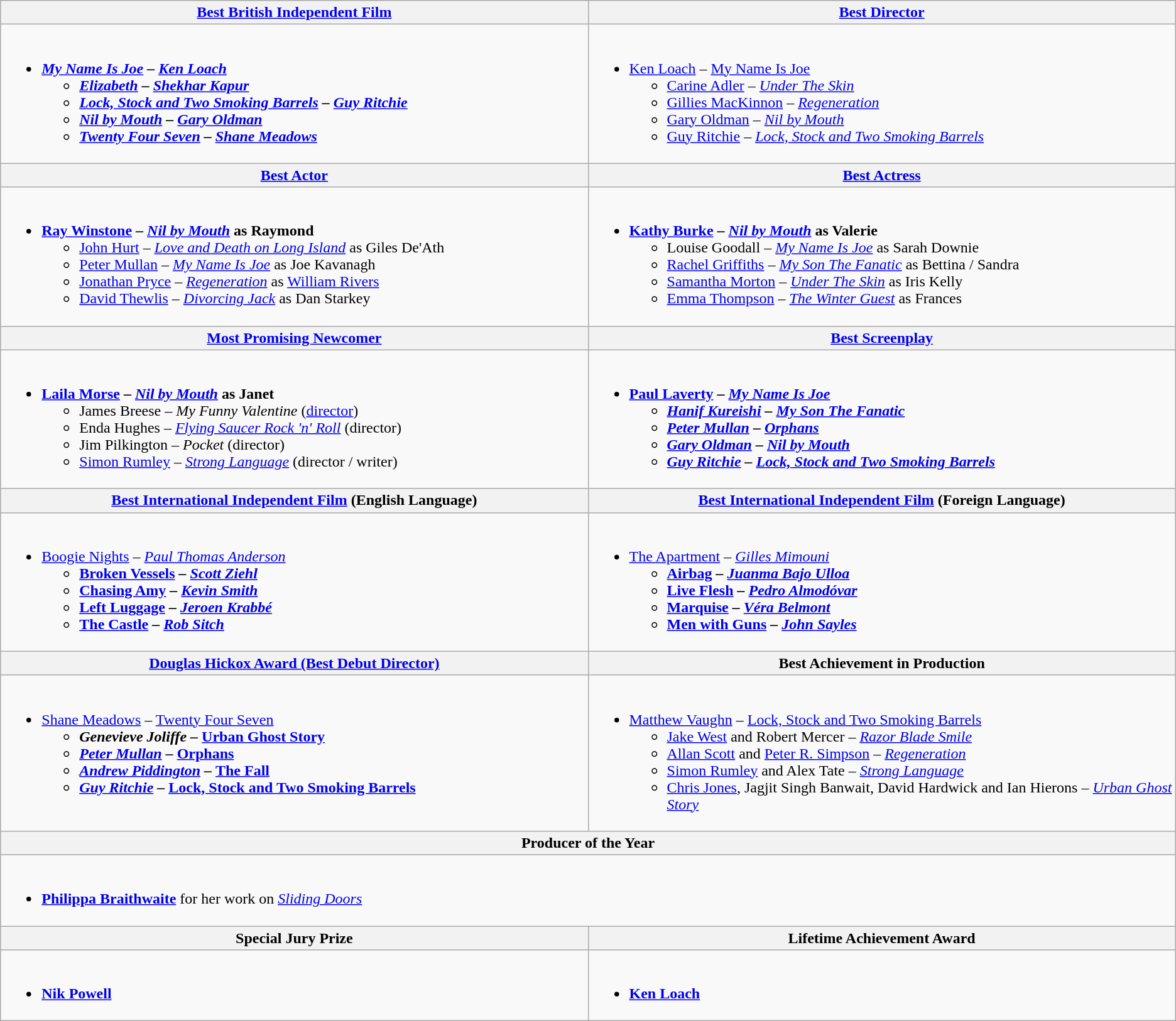<table class="wikitable">
<tr>
<th width="50%"><a href='#'>Best British Independent Film</a></th>
<th width="50%"><a href='#'>Best Director</a></th>
</tr>
<tr>
<td valign="top"><br><ul><li><strong><em><a href='#'>My Name Is Joe</a><em> – <a href='#'>Ken Loach</a><strong><ul><li></em><a href='#'>Elizabeth</a><em> – <a href='#'>Shekhar Kapur</a></li><li></em><a href='#'>Lock, Stock and Two Smoking Barrels</a><em> – <a href='#'>Guy Ritchie</a></li><li></em><a href='#'>Nil by Mouth</a><em> – <a href='#'>Gary Oldman</a></li><li></em><a href='#'>Twenty Four Seven</a><em> – <a href='#'>Shane Meadows</a></li></ul></li></ul></td>
<td valign="top"><br><ul><li></strong><a href='#'>Ken Loach</a><strong> </strong>– </em><a href='#'>My Name Is Joe</a></em></strong><ul><li><a href='#'>Carine Adler</a> – <em><a href='#'>Under The Skin</a></em></li><li><a href='#'>Gillies MacKinnon</a> – <em><a href='#'>Regeneration</a></em></li><li><a href='#'>Gary Oldman</a> – <a href='#'><em>Nil by Mouth</em></a></li><li><a href='#'>Guy Ritchie</a> – <em><a href='#'>Lock, Stock and Two Smoking Barrels</a></em></li></ul></li></ul></td>
</tr>
<tr>
<th width="50%"><a href='#'>Best Actor</a></th>
<th width="50%"><a href='#'>Best Actress</a></th>
</tr>
<tr>
<td valign="top"><br><ul><li><strong><a href='#'>Ray Winstone</a> – <a href='#'><em>Nil by Mouth</em></a> as Raymond</strong><ul><li><a href='#'>John Hurt</a> – <em><a href='#'>Love and Death on Long Island</a></em> as Giles De'Ath</li><li><a href='#'>Peter Mullan</a> – <em><a href='#'>My Name Is Joe</a></em> as Joe Kavanagh</li><li><a href='#'>Jonathan Pryce</a> – <a href='#'><em>Regeneration</em></a> as <a href='#'>William Rivers</a></li><li><a href='#'>David Thewlis</a> – <em><a href='#'>Divorcing Jack</a></em> as Dan Starkey</li></ul></li></ul></td>
<td valign="top"><br><ul><li><strong><a href='#'>Kathy Burke</a> – <a href='#'><em>Nil by Mouth</em></a> as Valerie</strong><ul><li>Louise Goodall – <em><a href='#'>My Name Is Joe</a></em> as Sarah Downie</li><li><a href='#'>Rachel Griffiths</a> – <em><a href='#'>My Son The Fanatic</a></em> as Bettina / Sandra</li><li><a href='#'>Samantha Morton</a> – <a href='#'><em>Under The Skin</em></a> as Iris Kelly</li><li><a href='#'>Emma Thompson</a> – <em><a href='#'>The Winter Guest</a></em> as Frances</li></ul></li></ul></td>
</tr>
<tr>
<th width="50%"><a href='#'>Most Promising Newcomer</a></th>
<th width="50%"><a href='#'>Best Screenplay</a></th>
</tr>
<tr>
<td valign="top"><br><ul><li><strong><a href='#'>Laila Morse</a> – <a href='#'><em>Nil by Mouth</em></a> as Janet</strong><ul><li>James Breese – <em>My Funny Valentine</em> (<a href='#'>director</a>)</li><li>Enda Hughes – <em><a href='#'>Flying Saucer Rock 'n' Roll</a></em> (director)</li><li>Jim Pilkington – <em>Pocket</em> (director)</li><li><a href='#'>Simon Rumley</a> – <em><a href='#'>Strong Language</a></em> (director / writer)</li></ul></li></ul></td>
<td valign="top"><br><ul><li><strong><a href='#'>Paul Laverty</a> – <em><a href='#'>My Name Is Joe</a><strong><em><ul><li><a href='#'>Hanif Kureishi</a> – <a href='#'></em>My Son The Fanatic<em></a></li><li><a href='#'>Peter Mullan</a> – </em><a href='#'>Orphans</a><em></li><li><a href='#'>Gary Oldman</a> – <a href='#'></em>Nil by Mouth<em></a></li><li><a href='#'>Guy Ritchie</a> – </em><a href='#'>Lock, Stock and Two Smoking Barrels</a><em></li></ul></li></ul></td>
</tr>
<tr>
<th width="50%"><a href='#'>Best International Independent Film</a> (English Language)</th>
<th width="50%"><a href='#'>Best International Independent Film</a> (Foreign Language)</th>
</tr>
<tr>
<td valign="top"><br><ul><li></em></strong><a href='#'>Boogie Nights</a><strong><em> </strong>– <a href='#'>Paul Thomas Anderson</a><strong><ul><li></em><a href='#'>Broken Vessels</a><em> – <a href='#'>Scott Ziehl</a></li><li></em><a href='#'>Chasing Amy</a><em> – <a href='#'>Kevin Smith</a></li><li></em><a href='#'>Left Luggage</a><em> – <a href='#'>Jeroen Krabbé</a></li><li></em><a href='#'>The Castle</a><em> – <a href='#'>Rob Sitch</a></li></ul></li></ul></td>
<td valign="top"><br><ul><li></em></strong><a href='#'>The Apartment</a><strong><em> </strong>–  <a href='#'>Gilles Mimouni</a><strong><ul><li></em><a href='#'>Airbag</a><em> –  <a href='#'>Juanma Bajo Ulloa</a></li><li></em><a href='#'>Live Flesh</a><em> – <a href='#'>Pedro Almodóvar</a></li><li></em><a href='#'>Marquise</a><em> – <a href='#'>Véra Belmont</a></li><li></em><a href='#'>Men with Guns</a><em> – <a href='#'>John Sayles</a></li></ul></li></ul></td>
</tr>
<tr>
<th width="50%"><a href='#'>Douglas Hickox Award (Best Debut Director)</a></th>
<th width="50%">Best Achievement in Production</th>
</tr>
<tr>
<td valign="top"><br><ul><li></strong><a href='#'>Shane Meadows</a> – <a href='#'></em>Twenty Four Seven<em></a><strong><ul><li>Genevieve Joliffe – </em><a href='#'>Urban Ghost Story</a><em></li><li><a href='#'>Peter Mullan</a> – <a href='#'></em>Orphans<em></a></li><li><a href='#'>Andrew Piddington</a> – </em><a href='#'>The Fall</a><em></li><li><a href='#'>Guy Ritchie</a> – </em><a href='#'>Lock, Stock and Two Smoking Barrels</a><em></li></ul></li></ul></td>
<td valign="top"><br><ul><li></strong><a href='#'>Matthew Vaughn</a> – </em><a href='#'>Lock, Stock and Two Smoking Barrels</a></em></strong><ul><li><a href='#'>Jake West</a> and Robert Mercer – <em><a href='#'>Razor Blade Smile</a></em></li><li><a href='#'>Allan Scott</a> and <a href='#'>Peter R. Simpson</a> – <em><a href='#'>Regeneration</a></em></li><li><a href='#'>Simon Rumley</a> and Alex Tate – <em><a href='#'>Strong Language</a></em></li><li><a href='#'>Chris Jones</a>, Jagjit Singh Banwait, David Hardwick and Ian Hierons – <em><a href='#'>Urban Ghost Story</a></em></li></ul></li></ul></td>
</tr>
<tr>
<th colspan="2">Producer of the Year</th>
</tr>
<tr>
<td colspan="2"><br><ul><li><strong><a href='#'>Philippa Braithwaite</a></strong> for her work on <em><a href='#'>Sliding Doors</a></em></li></ul></td>
</tr>
<tr>
<th width="50%">Special Jury Prize</th>
<th>Lifetime Achievement Award</th>
</tr>
<tr>
<td valign="top"><br><ul><li><strong><a href='#'>Nik Powell</a></strong></li></ul></td>
<td><br><ul><li><strong><a href='#'>Ken Loach</a></strong></li></ul></td>
</tr>
</table>
